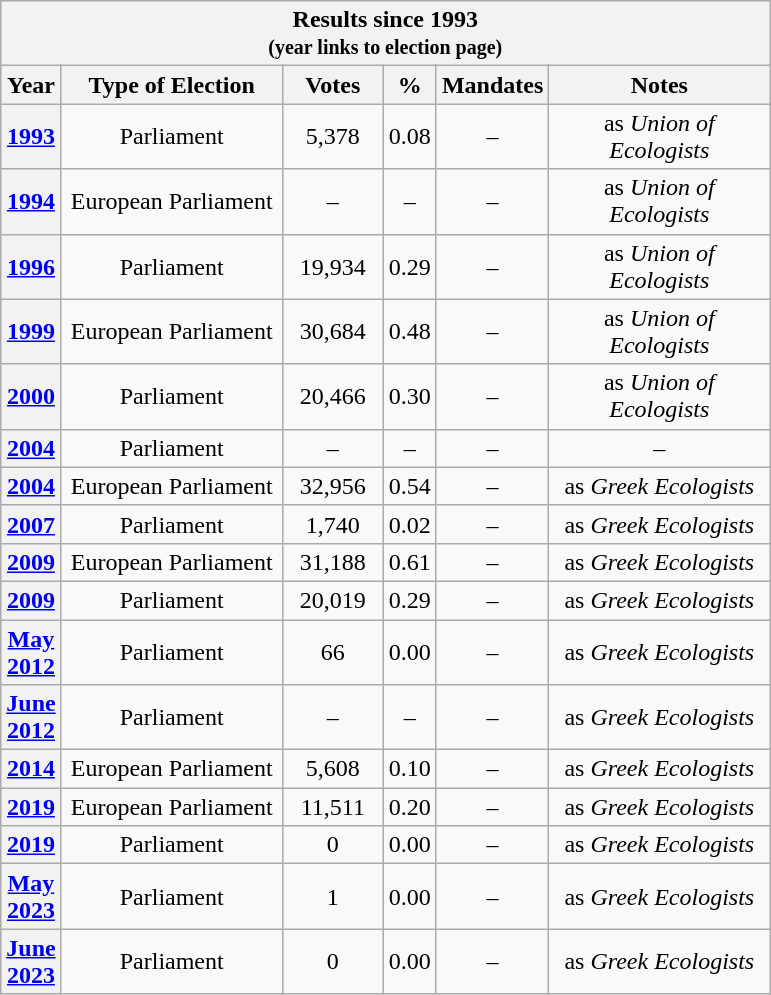<table class="wikitable">
<tr>
<th colspan="9">Results since 1993<br><small>(year links to election page)</small></th>
</tr>
<tr>
<th style="width: 20px">Year</th>
<th style="width:140px">Type of Election</th>
<th style="width: 60px">Votes</th>
<th style="width: 20px">%</th>
<th style="width: 20px">Mandates</th>
<th style="width:140px">Notes</th>
</tr>
<tr>
<th><a href='#'>1993</a></th>
<td style="text-align:center">Parliament</td>
<td style="text-align:center">5,378</td>
<td style="text-align:center">0.08</td>
<td style="text-align:center">–</td>
<td style="text-align:center">as <em>Union of Ecologists</em></td>
</tr>
<tr>
<th><a href='#'>1994</a></th>
<td style="text-align:center">European Parliament</td>
<td style="text-align:center">–</td>
<td style="text-align:center">–</td>
<td style="text-align:center">–</td>
<td style="text-align:center">as <em>Union of Ecologists</em></td>
</tr>
<tr>
<th><a href='#'>1996</a></th>
<td style="text-align:center">Parliament</td>
<td style="text-align:center">19,934</td>
<td style="text-align:center">0.29</td>
<td style="text-align:center">–</td>
<td style="text-align:center">as <em>Union of Ecologists</em></td>
</tr>
<tr>
<th><a href='#'>1999</a></th>
<td style="text-align:center">European Parliament</td>
<td style="text-align:center">30,684</td>
<td style="text-align:center">0.48</td>
<td style="text-align:center">–</td>
<td style="text-align:center">as <em>Union of Ecologists</em></td>
</tr>
<tr>
<th><a href='#'>2000</a></th>
<td style="text-align:center">Parliament</td>
<td style="text-align:center">20,466</td>
<td style="text-align:center">0.30</td>
<td style="text-align:center">–</td>
<td style="text-align:center">as <em>Union of Ecologists</em></td>
</tr>
<tr>
<th><a href='#'>2004</a></th>
<td style="text-align:center">Parliament</td>
<td style="text-align:center">–</td>
<td style="text-align:center">–</td>
<td style="text-align:center">–</td>
<td style="text-align:center">–</td>
</tr>
<tr>
<th><a href='#'>2004</a></th>
<td style="text-align:center">European Parliament</td>
<td style="text-align:center">32,956</td>
<td style="text-align:center">0.54</td>
<td style="text-align:center">–</td>
<td style="text-align:center">as <em>Greek Ecologists</em></td>
</tr>
<tr>
<th><a href='#'>2007</a></th>
<td style="text-align:center">Parliament</td>
<td style="text-align:center">1,740</td>
<td style="text-align:center">0.02</td>
<td style="text-align:center">–</td>
<td style="text-align:center">as <em>Greek Ecologists</em></td>
</tr>
<tr>
<th><a href='#'>2009</a></th>
<td style="text-align:center">European Parliament</td>
<td style="text-align:center">31,188</td>
<td style="text-align:center">0.61</td>
<td style="text-align:center">–</td>
<td style="text-align:center">as <em>Greek Ecologists</em></td>
</tr>
<tr>
<th><a href='#'>2009</a></th>
<td style="text-align:center">Parliament</td>
<td style="text-align:center">20,019</td>
<td style="text-align:center">0.29</td>
<td style="text-align:center">–</td>
<td style="text-align:center">as <em>Greek Ecologists</em></td>
</tr>
<tr>
<th><a href='#'>May 2012</a></th>
<td style="text-align:center">Parliament</td>
<td style="text-align:center">66</td>
<td style="text-align:center">0.00</td>
<td style="text-align:center">–</td>
<td style="text-align:center">as <em>Greek Ecologists</em></td>
</tr>
<tr>
<th><a href='#'>June 2012</a></th>
<td style="text-align:center">Parliament</td>
<td style="text-align:center">–</td>
<td style="text-align:center">–</td>
<td style="text-align:center">–</td>
<td style="text-align:center">as <em>Greek Ecologists</em></td>
</tr>
<tr>
<th><a href='#'>2014</a></th>
<td style="text-align:center">European Parliament</td>
<td style="text-align:center">5,608</td>
<td style="text-align:center">0.10</td>
<td style="text-align:center">–</td>
<td style="text-align:center">as <em>Greek Ecologists</em></td>
</tr>
<tr>
<th><a href='#'>2019</a></th>
<td style="text-align:center">European Parliament</td>
<td style="text-align:center">11,511</td>
<td style="text-align:center">0.20</td>
<td style="text-align:center">–</td>
<td style="text-align:center">as <em>Greek Ecologists</em></td>
</tr>
<tr>
<th><a href='#'>2019</a></th>
<td style="text-align:center">Parliament</td>
<td style="text-align:center">0</td>
<td style="text-align:center">0.00</td>
<td style="text-align:center">–</td>
<td style="text-align:center">as <em>Greek Ecologists</em></td>
</tr>
<tr>
<th><a href='#'>May 2023</a></th>
<td style="text-align:center">Parliament</td>
<td style="text-align:center">1</td>
<td style="text-align:center">0.00</td>
<td style="text-align:center">–</td>
<td style="text-align:center">as <em>Greek Ecologists</em></td>
</tr>
<tr>
<th><a href='#'>June 2023</a></th>
<td style="text-align:center">Parliament</td>
<td style="text-align:center">0</td>
<td style="text-align:center">0.00</td>
<td style="text-align:center">–</td>
<td style="text-align:center">as <em>Greek Ecologists</em></td>
</tr>
</table>
